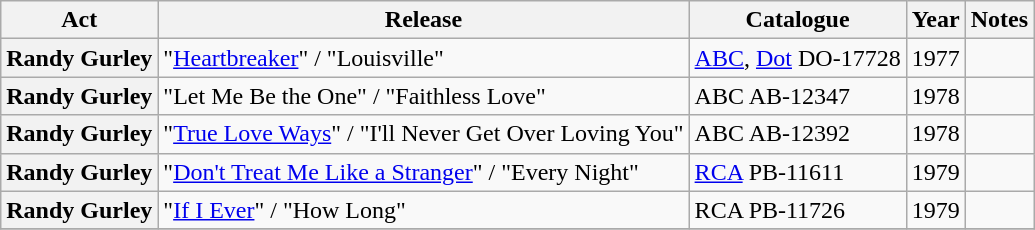<table class="wikitable plainrowheaders sortable">
<tr>
<th scope="col" class="unsortable">Act</th>
<th scope="col">Release</th>
<th scope="col">Catalogue</th>
<th scope="col">Year</th>
<th scope="col" class="unsortable">Notes</th>
</tr>
<tr>
<th scope="row">Randy Gurley</th>
<td>"<a href='#'>Heartbreaker</a>" / "Louisville"</td>
<td><a href='#'>ABC</a>, <a href='#'>Dot</a> DO-17728</td>
<td>1977</td>
<td></td>
</tr>
<tr>
<th scope="row">Randy Gurley</th>
<td>"Let Me Be the One" / "Faithless Love"</td>
<td>ABC AB-12347</td>
<td>1978</td>
<td></td>
</tr>
<tr>
<th scope="row">Randy Gurley</th>
<td>"<a href='#'>True Love Ways</a>" / "I'll Never Get Over Loving You"</td>
<td>ABC AB-12392</td>
<td>1978</td>
<td></td>
</tr>
<tr>
<th scope="row">Randy Gurley</th>
<td>"<a href='#'>Don't Treat Me Like a Stranger</a>" / "Every Night"</td>
<td><a href='#'>RCA</a> PB-11611</td>
<td>1979</td>
<td></td>
</tr>
<tr>
<th scope="row">Randy Gurley</th>
<td>"<a href='#'>If I Ever</a>" / "How Long"</td>
<td>RCA PB-11726</td>
<td>1979</td>
<td></td>
</tr>
<tr>
</tr>
</table>
